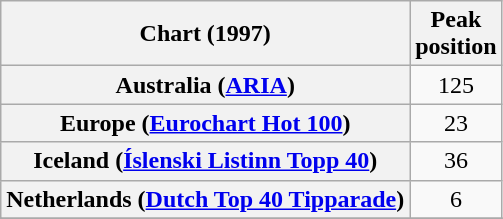<table class="wikitable sortable plainrowheaders" style="text-align:center">
<tr>
<th>Chart (1997)</th>
<th>Peak<br>position</th>
</tr>
<tr>
<th scope="row">Australia (<a href='#'>ARIA</a>)</th>
<td align="center">125</td>
</tr>
<tr>
<th scope="row">Europe (<a href='#'>Eurochart Hot 100</a>)</th>
<td>23</td>
</tr>
<tr>
<th scope="row">Iceland (<a href='#'>Íslenski Listinn Topp 40</a>)</th>
<td>36</td>
</tr>
<tr>
<th scope="row">Netherlands (<a href='#'>Dutch Top 40 Tipparade</a>)</th>
<td>6</td>
</tr>
<tr>
</tr>
<tr>
</tr>
<tr>
</tr>
<tr>
</tr>
<tr>
</tr>
<tr>
</tr>
<tr>
</tr>
<tr>
</tr>
<tr>
</tr>
<tr>
</tr>
</table>
